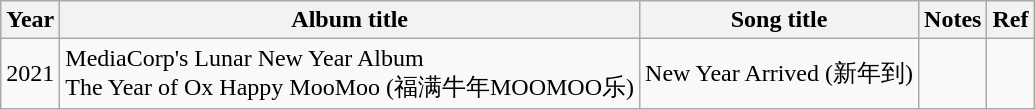<table class="wikitable sortable">
<tr>
<th>Year</th>
<th>Album title</th>
<th>Song title</th>
<th class="unsortable">Notes</th>
<th class="unsortable">Ref</th>
</tr>
<tr>
<td>2021</td>
<td>MediaCorp's Lunar New Year Album<br>The Year of Ox Happy MooMoo (福满牛年MOOMOO乐)</td>
<td>New Year Arrived (新年到)</td>
<td></td>
<td></td>
</tr>
</table>
